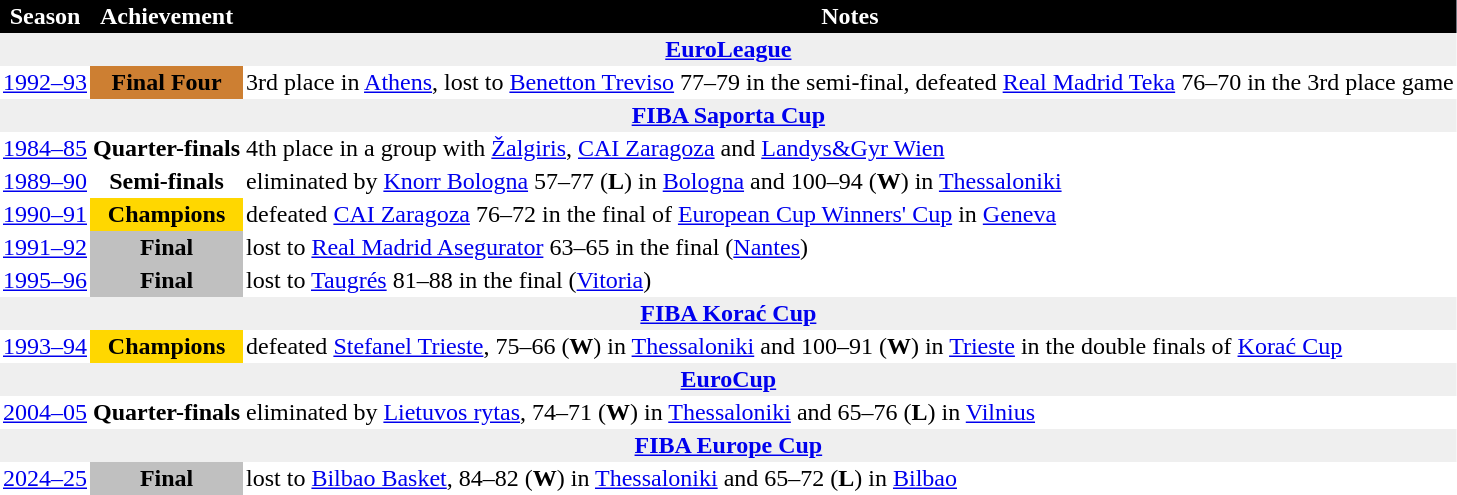<table class="toccolours" border="0" cellpadding="2" cellspacing="0" align="left" style="margin:0.5em">
<tr bgcolor=#CADCFB>
<th style="color:white; background:black;">Season</th>
<th style="color:white; background:black;">Achievement</th>
<th style="color:white; background:black;">Notes</th>
</tr>
<tr>
<th colspan=4 bgcolor=#EFEFEF><a href='#'>EuroLeague</a></th>
</tr>
<tr>
<td align="center"><a href='#'>1992–93</a></td>
<td align="center" bgcolor= #CD7F32><strong>Final Four</strong></td>
<td align="left">3rd place in <a href='#'>Athens</a>, lost to <a href='#'>Benetton Treviso</a> 77–79 in the semi-final, defeated <a href='#'>Real Madrid Teka</a> 76–70 in the 3rd place game</td>
</tr>
<tr>
<th colspan=4 bgcolor=#EFEFEF><a href='#'>FIBA Saporta Cup</a></th>
</tr>
<tr>
<td align="center"><a href='#'>1984–85</a></td>
<td align="center"><strong>Quarter-finals</strong></td>
<td align="left">4th place in a group with <a href='#'>Žalgiris</a>, <a href='#'>CAI Zaragoza</a> and <a href='#'>Landys&Gyr Wien</a></td>
</tr>
<tr>
<td align="center"><a href='#'>1989–90</a></td>
<td align="center"><strong>Semi-finals</strong></td>
<td align="left">eliminated by <a href='#'>Knorr Bologna</a> 57–77 (<strong>L</strong>) in <a href='#'>Bologna</a> and 100–94 (<strong>W</strong>) in <a href='#'>Thessaloniki</a></td>
</tr>
<tr>
<td align="center"><a href='#'>1990–91</a></td>
<td align="center" bgcolor="gold"><strong>Champions</strong></td>
<td align="left">defeated <a href='#'>CAI Zaragoza</a> 76–72 in the final of <a href='#'>European Cup Winners' Cup</a> in <a href='#'>Geneva</a></td>
</tr>
<tr>
<td align="center"><a href='#'>1991–92</a></td>
<td align="center" bgcolor= silver><strong>Final</strong></td>
<td align="left">lost to <a href='#'>Real Madrid Asegurator</a> 63–65 in the final (<a href='#'>Nantes</a>)</td>
</tr>
<tr>
<td align="center"><a href='#'>1995–96</a></td>
<td align="center" bgcolor= silver><strong>Final</strong></td>
<td align="left">lost to <a href='#'>Taugrés</a> 81–88 in the final (<a href='#'>Vitoria</a>)</td>
</tr>
<tr>
<th colspan=4 bgcolor=#EFEFEF><a href='#'>FIBA Korać Cup</a></th>
</tr>
<tr>
<td align="center"><a href='#'>1993–94</a></td>
<td align="center" bgcolor="gold"><strong>Champions</strong></td>
<td align="left">defeated <a href='#'>Stefanel Trieste</a>, 75–66 (<strong>W</strong>) in <a href='#'>Thessaloniki</a> and 100–91 (<strong>W</strong>) in <a href='#'>Trieste</a> in the double finals of <a href='#'>Korać Cup</a></td>
</tr>
<tr>
<th colspan=4 bgcolor=#EFEFEF><a href='#'>EuroCup</a></th>
</tr>
<tr>
<td align="center"><a href='#'>2004–05</a></td>
<td align="center"><strong>Quarter-finals</strong></td>
<td align="left">eliminated by <a href='#'>Lietuvos rytas</a>, 74–71 (<strong>W</strong>) in <a href='#'>Thessaloniki</a> and 65–76 (<strong>L</strong>) in <a href='#'>Vilnius</a></td>
</tr>
<tr>
<th colspan=4 bgcolor=#EFEFEF><a href='#'>FIBA Europe Cup</a></th>
</tr>
<tr>
<td align="center"><a href='#'>2024–25</a></td>
<td align="center" bgcolor= silver><strong>Final</strong></td>
<td align="left">lost to <a href='#'>Bilbao Basket</a>, 84–82 (<strong>W</strong>) in <a href='#'>Thessaloniki</a> and 65–72 (<strong>L</strong>) in <a href='#'>Bilbao</a></td>
</tr>
</table>
